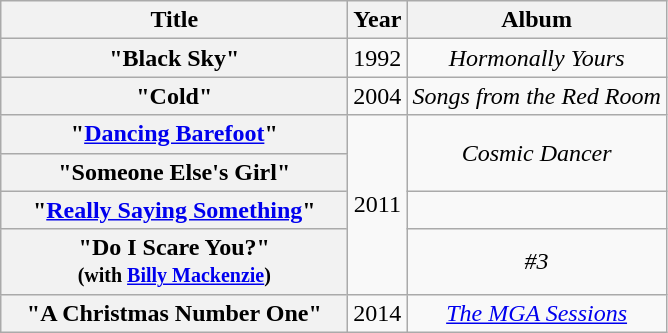<table class="wikitable plainrowheaders" style="text-align:center;" border="1">
<tr>
<th style="width:14em;">Title</th>
<th>Year</th>
<th>Album</th>
</tr>
<tr>
<th scope="row">"Black Sky"</th>
<td>1992</td>
<td><em>Hormonally Yours</em></td>
</tr>
<tr>
<th scope="row">"Cold"</th>
<td>2004</td>
<td><em>Songs from the Red Room</em></td>
</tr>
<tr>
<th scope="row">"<a href='#'>Dancing Barefoot</a>"</th>
<td rowspan="4">2011</td>
<td rowspan="2"><em>Cosmic Dancer</em></td>
</tr>
<tr>
<th scope="row">"Someone Else's Girl"</th>
</tr>
<tr>
<th scope="row">"<a href='#'>Really Saying Something</a>"</th>
<td></td>
</tr>
<tr>
<th scope="row">"Do I Scare You?"<br><small>(with <a href='#'>Billy Mackenzie</a>)</small></th>
<td><em>#3</em></td>
</tr>
<tr>
<th scope="row">"A Christmas Number One"</th>
<td>2014</td>
<td><em><a href='#'>The MGA Sessions</a></em></td>
</tr>
</table>
